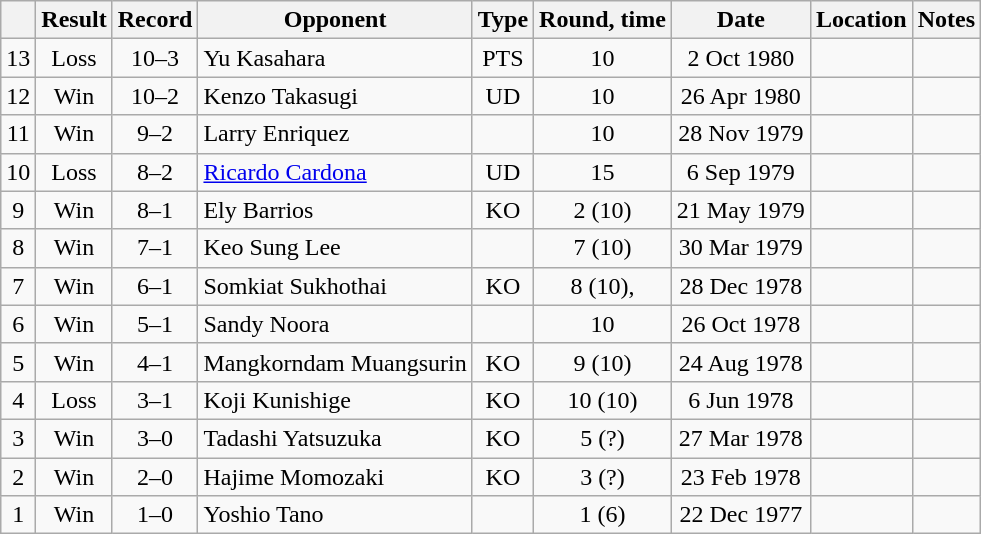<table class="wikitable" style="text-align:center">
<tr>
<th></th>
<th>Result</th>
<th>Record</th>
<th>Opponent</th>
<th>Type</th>
<th>Round, time</th>
<th>Date</th>
<th>Location</th>
<th>Notes</th>
</tr>
<tr>
<td>13</td>
<td>Loss</td>
<td>10–3</td>
<td style="text-align:left;">Yu Kasahara</td>
<td>PTS</td>
<td>10</td>
<td>2 Oct 1980</td>
<td style="text-align:left;"></td>
<td style="text-align:left;"></td>
</tr>
<tr>
<td>12</td>
<td>Win</td>
<td>10–2</td>
<td style="text-align:left;">Kenzo Takasugi</td>
<td>UD</td>
<td>10</td>
<td>26 Apr 1980</td>
<td style="text-align:left;"></td>
<td style="text-align:left;"></td>
</tr>
<tr>
<td>11</td>
<td>Win</td>
<td>9–2</td>
<td style="text-align:left;">Larry Enriquez</td>
<td></td>
<td>10</td>
<td>28 Nov 1979</td>
<td style="text-align:left;"></td>
<td style="text-align:left;"></td>
</tr>
<tr>
<td>10</td>
<td>Loss</td>
<td>8–2</td>
<td style="text-align:left;"><a href='#'>Ricardo Cardona</a></td>
<td>UD</td>
<td>15</td>
<td>6 Sep 1979</td>
<td style="text-align:left;"></td>
<td style="text-align:left;"></td>
</tr>
<tr>
<td>9</td>
<td>Win</td>
<td>8–1</td>
<td style="text-align:left;">Ely Barrios</td>
<td>KO</td>
<td>2 (10)</td>
<td>21 May 1979</td>
<td style="text-align:left;"></td>
<td style="text-align:left;"></td>
</tr>
<tr>
<td>8</td>
<td>Win</td>
<td>7–1</td>
<td style="text-align:left;">Keo Sung Lee</td>
<td></td>
<td>7 (10)</td>
<td>30 Mar 1979</td>
<td style="text-align:left;"></td>
<td style="text-align:left;"></td>
</tr>
<tr>
<td>7</td>
<td>Win</td>
<td>6–1</td>
<td style="text-align:left;">Somkiat Sukhothai</td>
<td>KO</td>
<td>8 (10), </td>
<td>28 Dec 1978</td>
<td style="text-align:left;"></td>
<td style="text-align:left;"></td>
</tr>
<tr>
<td>6</td>
<td>Win</td>
<td>5–1</td>
<td style="text-align:left;">Sandy Noora</td>
<td></td>
<td>10</td>
<td>26 Oct 1978</td>
<td style="text-align:left;"></td>
<td style="text-align:left;"></td>
</tr>
<tr>
<td>5</td>
<td>Win</td>
<td>4–1</td>
<td style="text-align:left;">Mangkorndam Muangsurin</td>
<td>KO</td>
<td>9 (10)</td>
<td>24 Aug 1978</td>
<td style="text-align:left;"></td>
<td style="text-align:left;"></td>
</tr>
<tr>
<td>4</td>
<td>Loss</td>
<td>3–1</td>
<td style="text-align:left;">Koji Kunishige</td>
<td>KO</td>
<td>10 (10)</td>
<td>6 Jun 1978</td>
<td style="text-align:left;"></td>
<td style="text-align:left;"></td>
</tr>
<tr>
<td>3</td>
<td>Win</td>
<td>3–0</td>
<td style="text-align:left;">Tadashi Yatsuzuka</td>
<td>KO</td>
<td>5 (?)</td>
<td>27 Mar 1978</td>
<td style="text-align:left;"></td>
<td></td>
</tr>
<tr>
<td>2</td>
<td>Win</td>
<td>2–0</td>
<td style="text-align:left;">Hajime Momozaki</td>
<td>KO</td>
<td>3 (?)</td>
<td>23 Feb 1978</td>
<td style="text-align:left;"></td>
<td></td>
</tr>
<tr>
<td>1</td>
<td>Win</td>
<td>1–0</td>
<td style="text-align:left;">Yoshio Tano</td>
<td></td>
<td>1 (6)</td>
<td>22 Dec 1977</td>
<td style="text-align:left;"></td>
<td></td>
</tr>
</table>
